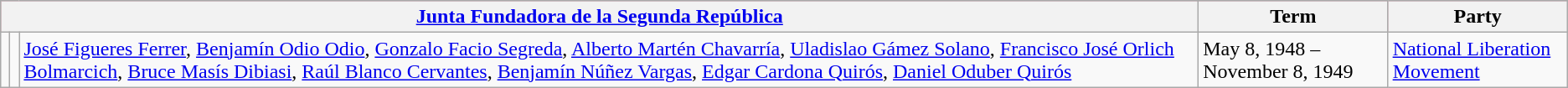<table class="wikitable">
<tr bgcolor=#E4E8FF8657856785678>
<th Colspan=3><a href='#'>Junta Fundadora de la Segunda República</a></th>
<th>Term</th>
<th>Party</th>
</tr>
<tr>
<td bgcolor=></td>
<td></td>
<td><a href='#'>José Figueres Ferrer</a>, <a href='#'>Benjamín Odio Odio</a>, <a href='#'>Gonzalo Facio Segreda</a>, <a href='#'>Alberto Martén Chavarría</a>, <a href='#'>Uladislao Gámez Solano</a>, <a href='#'>Francisco José Orlich Bolmarcich</a>, <a href='#'>Bruce Masís Dibiasi</a>, <a href='#'>Raúl Blanco Cervantes</a>, <a href='#'>Benjamín Núñez Vargas</a>, <a href='#'>Edgar Cardona Quirós</a>, <a href='#'>Daniel Oduber Quirós</a></td>
<td>May 8, 1948 – November 8, 1949</td>
<td><a href='#'>National Liberation Movement</a></td>
</tr>
</table>
